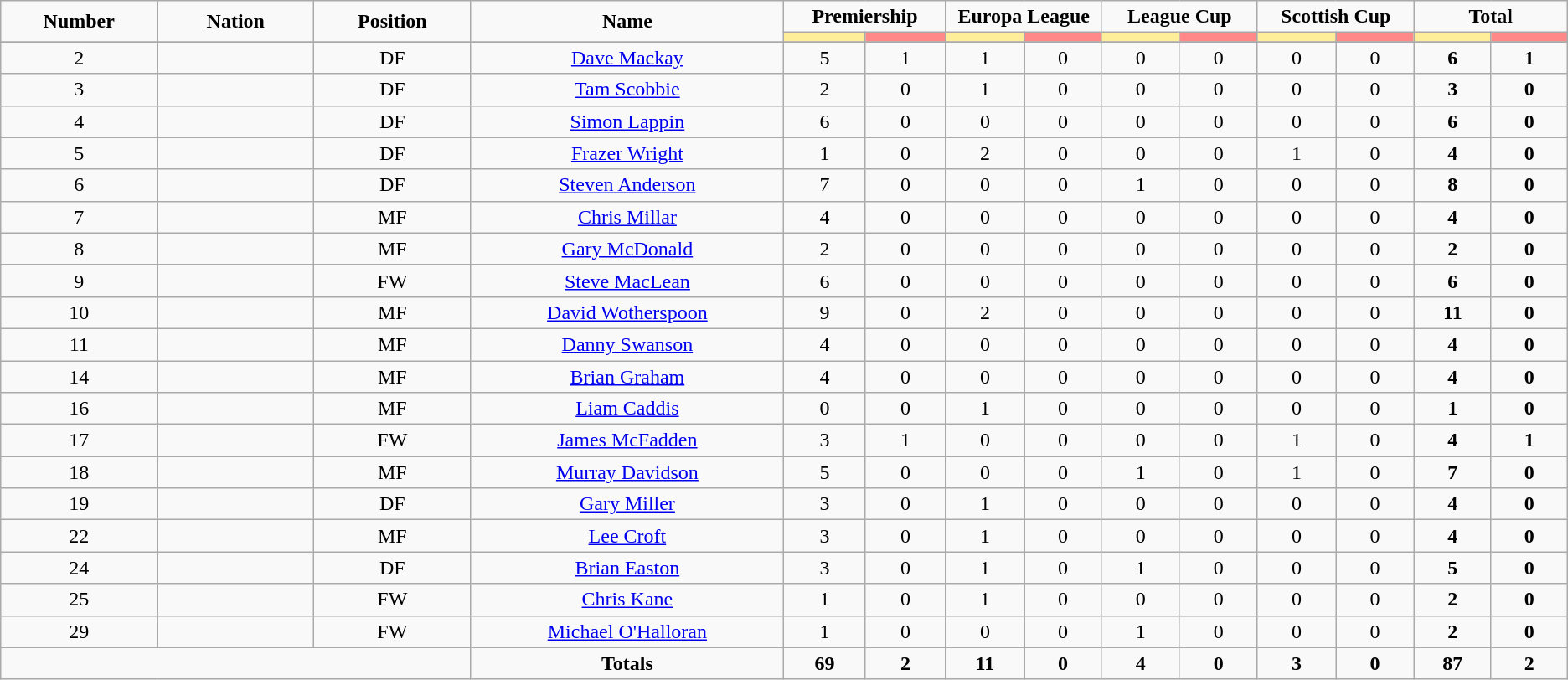<table class="wikitable" style="font-size: 100%; text-align: center;">
<tr>
<td rowspan="2" width="10%" align="center"><strong>Number</strong></td>
<td rowspan="2" width="10%" align="center"><strong>Nation</strong></td>
<td rowspan="2" width="10%" align="center"><strong>Position</strong></td>
<td rowspan="2" width="20%" align="center"><strong>Name</strong></td>
<td colspan="2" align="center"><strong>Premiership</strong></td>
<td colspan="2" align="center"><strong>Europa League</strong></td>
<td colspan="2" align="center"><strong>League Cup</strong></td>
<td colspan="2" align="center"><strong>Scottish Cup</strong></td>
<td colspan="2" align="center"><strong>Total </strong></td>
</tr>
<tr>
<th width=60 style="background: #FFEE99"></th>
<th width=60 style="background: #FF8888"></th>
<th width=60 style="background: #FFEE99"></th>
<th width=60 style="background: #FF8888"></th>
<th width=60 style="background: #FFEE99"></th>
<th width=60 style="background: #FF8888"></th>
<th width=60 style="background: #FFEE99"></th>
<th width=60 style="background: #FF8888"></th>
<th width=60 style="background: #FFEE99"></th>
<th width=60 style="background: #FF8888"></th>
</tr>
<tr>
</tr>
<tr>
<td>2</td>
<td></td>
<td>DF</td>
<td><a href='#'>Dave Mackay</a></td>
<td>5</td>
<td>1</td>
<td>1</td>
<td>0</td>
<td>0</td>
<td>0</td>
<td>0</td>
<td>0</td>
<td><strong>6</strong></td>
<td><strong>1</strong></td>
</tr>
<tr>
<td>3</td>
<td></td>
<td>DF</td>
<td><a href='#'>Tam Scobbie</a></td>
<td>2</td>
<td>0</td>
<td>1</td>
<td>0</td>
<td>0</td>
<td>0</td>
<td>0</td>
<td>0</td>
<td><strong>3</strong></td>
<td><strong>0</strong></td>
</tr>
<tr>
<td>4</td>
<td></td>
<td>DF</td>
<td><a href='#'>Simon Lappin</a></td>
<td>6</td>
<td>0</td>
<td>0</td>
<td>0</td>
<td>0</td>
<td>0</td>
<td>0</td>
<td>0</td>
<td><strong>6</strong></td>
<td><strong>0</strong></td>
</tr>
<tr>
<td>5</td>
<td></td>
<td>DF</td>
<td><a href='#'>Frazer Wright</a></td>
<td>1</td>
<td>0</td>
<td>2</td>
<td>0</td>
<td>0</td>
<td>0</td>
<td>1</td>
<td>0</td>
<td><strong>4</strong></td>
<td><strong>0</strong></td>
</tr>
<tr>
<td>6</td>
<td></td>
<td>DF</td>
<td><a href='#'>Steven Anderson</a></td>
<td>7</td>
<td>0</td>
<td>0</td>
<td>0</td>
<td>1</td>
<td>0</td>
<td>0</td>
<td>0</td>
<td><strong>8</strong></td>
<td><strong>0</strong></td>
</tr>
<tr>
<td>7</td>
<td></td>
<td>MF</td>
<td><a href='#'>Chris Millar</a></td>
<td>4</td>
<td>0</td>
<td>0</td>
<td>0</td>
<td>0</td>
<td>0</td>
<td>0</td>
<td>0</td>
<td><strong>4</strong></td>
<td><strong>0</strong></td>
</tr>
<tr>
<td>8</td>
<td></td>
<td>MF</td>
<td><a href='#'>Gary McDonald</a></td>
<td>2</td>
<td>0</td>
<td>0</td>
<td>0</td>
<td>0</td>
<td>0</td>
<td>0</td>
<td>0</td>
<td><strong>2</strong></td>
<td><strong>0</strong></td>
</tr>
<tr>
<td>9</td>
<td></td>
<td>FW</td>
<td><a href='#'>Steve MacLean</a></td>
<td>6</td>
<td>0</td>
<td>0</td>
<td>0</td>
<td>0</td>
<td>0</td>
<td>0</td>
<td>0</td>
<td><strong>6</strong></td>
<td><strong>0</strong></td>
</tr>
<tr>
<td>10</td>
<td></td>
<td>MF</td>
<td><a href='#'>David Wotherspoon</a></td>
<td>9</td>
<td>0</td>
<td>2</td>
<td>0</td>
<td>0</td>
<td>0</td>
<td>0</td>
<td>0</td>
<td><strong>11</strong></td>
<td><strong>0</strong></td>
</tr>
<tr>
<td>11</td>
<td></td>
<td>MF</td>
<td><a href='#'>Danny Swanson</a></td>
<td>4</td>
<td>0</td>
<td>0</td>
<td>0</td>
<td>0</td>
<td>0</td>
<td>0</td>
<td>0</td>
<td><strong>4</strong></td>
<td><strong>0</strong></td>
</tr>
<tr>
<td>14</td>
<td></td>
<td>MF</td>
<td><a href='#'>Brian Graham</a></td>
<td>4</td>
<td>0</td>
<td>0</td>
<td>0</td>
<td>0</td>
<td>0</td>
<td>0</td>
<td>0</td>
<td><strong>4</strong></td>
<td><strong>0</strong></td>
</tr>
<tr>
<td>16</td>
<td></td>
<td>MF</td>
<td><a href='#'>Liam Caddis</a></td>
<td>0</td>
<td>0</td>
<td>1</td>
<td>0</td>
<td>0</td>
<td>0</td>
<td>0</td>
<td>0</td>
<td><strong>1</strong></td>
<td><strong>0</strong></td>
</tr>
<tr>
<td>17</td>
<td></td>
<td>FW</td>
<td><a href='#'>James McFadden</a></td>
<td>3</td>
<td>1</td>
<td>0</td>
<td>0</td>
<td>0</td>
<td>0</td>
<td>1</td>
<td>0</td>
<td><strong>4</strong></td>
<td><strong>1</strong></td>
</tr>
<tr>
<td>18</td>
<td></td>
<td>MF</td>
<td><a href='#'>Murray Davidson</a></td>
<td>5</td>
<td>0</td>
<td>0</td>
<td>0</td>
<td>1</td>
<td>0</td>
<td>1</td>
<td>0</td>
<td><strong>7</strong></td>
<td><strong>0</strong></td>
</tr>
<tr>
<td>19</td>
<td></td>
<td>DF</td>
<td><a href='#'>Gary Miller</a></td>
<td>3</td>
<td>0</td>
<td>1</td>
<td>0</td>
<td>0</td>
<td>0</td>
<td>0</td>
<td>0</td>
<td><strong>4</strong></td>
<td><strong>0</strong></td>
</tr>
<tr>
<td>22</td>
<td></td>
<td>MF</td>
<td><a href='#'>Lee Croft</a></td>
<td>3</td>
<td>0</td>
<td>1</td>
<td>0</td>
<td>0</td>
<td>0</td>
<td>0</td>
<td>0</td>
<td><strong>4</strong></td>
<td><strong>0</strong></td>
</tr>
<tr>
<td>24</td>
<td></td>
<td>DF</td>
<td><a href='#'>Brian Easton</a></td>
<td>3</td>
<td>0</td>
<td>1</td>
<td>0</td>
<td>1</td>
<td>0</td>
<td>0</td>
<td>0</td>
<td><strong>5</strong></td>
<td><strong>0</strong></td>
</tr>
<tr>
<td>25</td>
<td></td>
<td>FW</td>
<td><a href='#'>Chris Kane</a></td>
<td>1</td>
<td>0</td>
<td>1</td>
<td>0</td>
<td>0</td>
<td>0</td>
<td>0</td>
<td>0</td>
<td><strong>2</strong></td>
<td><strong>0</strong></td>
</tr>
<tr>
<td>29</td>
<td></td>
<td>FW</td>
<td><a href='#'>Michael O'Halloran</a></td>
<td>1</td>
<td>0</td>
<td>0</td>
<td>0</td>
<td>1</td>
<td>0</td>
<td>0</td>
<td>0</td>
<td><strong>2</strong></td>
<td><strong>0</strong></td>
</tr>
<tr>
<td colspan="3"></td>
<td><strong>Totals</strong></td>
<td><strong>69</strong></td>
<td><strong>2</strong></td>
<td><strong>11</strong></td>
<td><strong>0</strong></td>
<td><strong>4</strong></td>
<td><strong>0</strong></td>
<td><strong>3</strong></td>
<td><strong>0</strong></td>
<td><strong>87</strong></td>
<td><strong>2</strong></td>
</tr>
</table>
